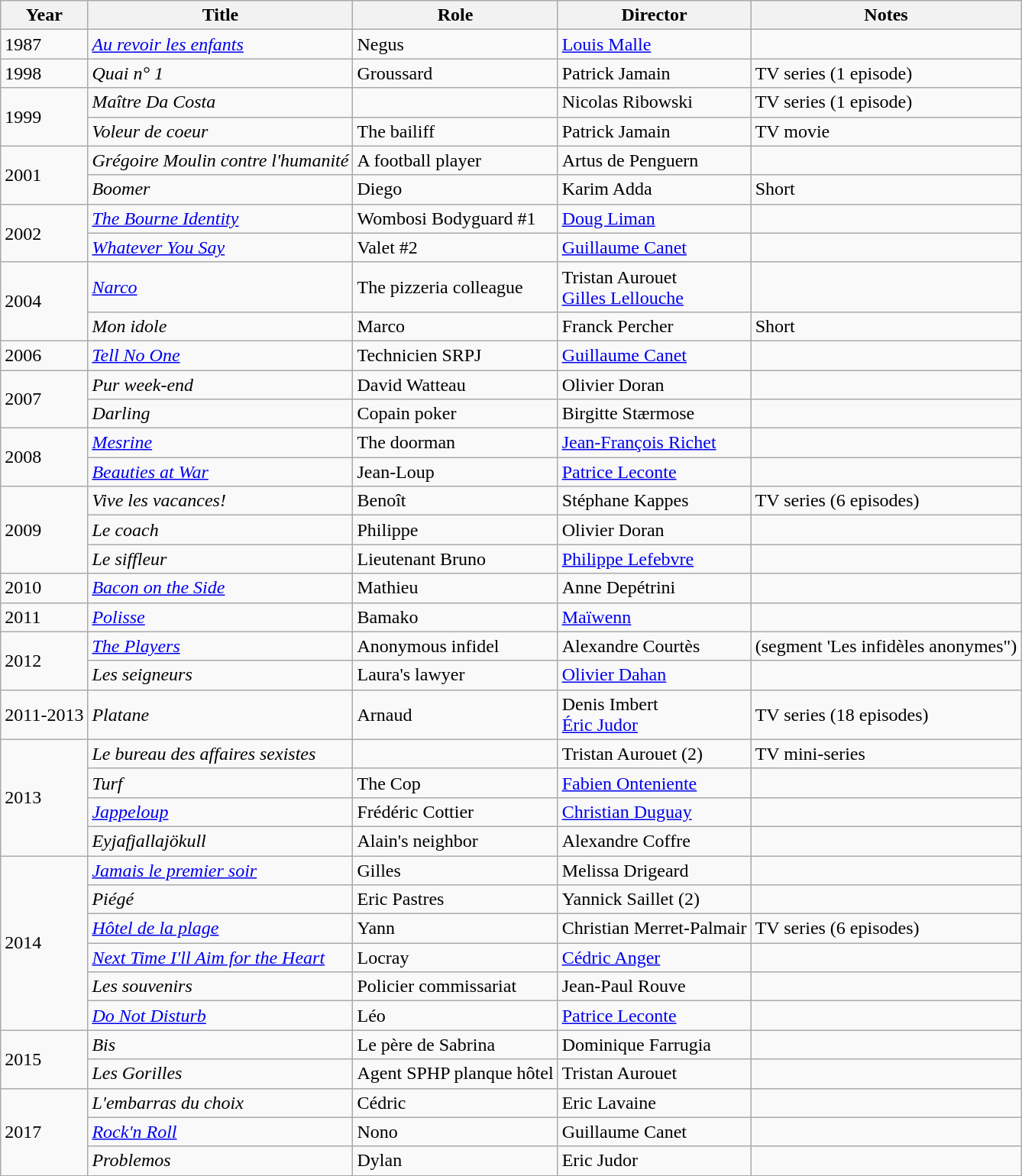<table class="wikitable sortable">
<tr>
<th>Year</th>
<th>Title</th>
<th>Role</th>
<th>Director</th>
<th class="unsortable">Notes</th>
</tr>
<tr>
<td>1987</td>
<td><em><a href='#'>Au revoir les enfants</a></em></td>
<td>Negus</td>
<td><a href='#'>Louis Malle</a></td>
<td></td>
</tr>
<tr>
<td>1998</td>
<td><em>Quai n° 1</em></td>
<td>Groussard</td>
<td>Patrick Jamain</td>
<td>TV series (1 episode)</td>
</tr>
<tr>
<td rowspan=2>1999</td>
<td><em>Maître Da Costa</em></td>
<td></td>
<td>Nicolas Ribowski</td>
<td>TV series (1 episode)</td>
</tr>
<tr>
<td><em>Voleur de coeur</em></td>
<td>The bailiff</td>
<td>Patrick Jamain</td>
<td>TV movie</td>
</tr>
<tr>
<td rowspan=2>2001</td>
<td><em>Grégoire Moulin contre l'humanité</em></td>
<td>A football player</td>
<td>Artus de Penguern</td>
<td></td>
</tr>
<tr>
<td><em>Boomer</em></td>
<td>Diego</td>
<td>Karim Adda</td>
<td>Short</td>
</tr>
<tr>
<td rowspan=2>2002</td>
<td><em><a href='#'>The Bourne Identity</a></em></td>
<td>Wombosi Bodyguard #1</td>
<td><a href='#'>Doug Liman</a></td>
<td></td>
</tr>
<tr>
<td><em><a href='#'>Whatever You Say</a></em></td>
<td>Valet #2</td>
<td><a href='#'>Guillaume Canet</a></td>
<td></td>
</tr>
<tr>
<td rowspan=2>2004</td>
<td><em><a href='#'>Narco</a></em></td>
<td>The pizzeria colleague</td>
<td>Tristan Aurouet<br><a href='#'>Gilles Lellouche</a></td>
<td></td>
</tr>
<tr>
<td><em>Mon idole</em></td>
<td>Marco</td>
<td>Franck Percher</td>
<td>Short</td>
</tr>
<tr>
<td>2006</td>
<td><em><a href='#'>Tell No One</a></em></td>
<td>Technicien SRPJ</td>
<td><a href='#'>Guillaume Canet</a></td>
<td></td>
</tr>
<tr>
<td rowspan=2>2007</td>
<td><em>Pur week-end</em></td>
<td>David Watteau</td>
<td>Olivier Doran</td>
<td></td>
</tr>
<tr>
<td><em>Darling</em></td>
<td>Copain poker</td>
<td>Birgitte Stærmose</td>
<td></td>
</tr>
<tr>
<td rowspan=2>2008</td>
<td><em><a href='#'>Mesrine</a></em></td>
<td>The doorman</td>
<td><a href='#'>Jean-François Richet</a></td>
<td></td>
</tr>
<tr>
<td><em><a href='#'>Beauties at War</a></em></td>
<td>Jean-Loup</td>
<td><a href='#'>Patrice Leconte</a></td>
<td></td>
</tr>
<tr>
<td rowspan=3>2009</td>
<td><em>Vive les vacances!</em></td>
<td>Benoît</td>
<td>Stéphane Kappes</td>
<td>TV series (6 episodes)</td>
</tr>
<tr>
<td><em>Le coach</em></td>
<td>Philippe</td>
<td>Olivier Doran</td>
<td></td>
</tr>
<tr>
<td><em>Le siffleur</em></td>
<td>Lieutenant Bruno</td>
<td><a href='#'>Philippe Lefebvre</a></td>
<td></td>
</tr>
<tr>
<td>2010</td>
<td><em><a href='#'>Bacon on the Side</a></em></td>
<td>Mathieu</td>
<td>Anne Depétrini</td>
<td></td>
</tr>
<tr>
<td>2011</td>
<td><em><a href='#'>Polisse</a></em></td>
<td>Bamako</td>
<td><a href='#'>Maïwenn</a></td>
<td></td>
</tr>
<tr>
<td rowspan=2>2012</td>
<td><em><a href='#'>The Players</a></em></td>
<td>Anonymous infidel</td>
<td>Alexandre Courtès</td>
<td>(segment 'Les infidèles anonymes")</td>
</tr>
<tr>
<td><em>Les seigneurs</em></td>
<td>Laura's lawyer</td>
<td><a href='#'>Olivier Dahan</a></td>
<td></td>
</tr>
<tr>
<td>2011-2013</td>
<td><em>Platane</em></td>
<td>Arnaud</td>
<td>Denis Imbert<br><a href='#'>Éric Judor</a></td>
<td>TV series (18 episodes)</td>
</tr>
<tr>
<td rowspan=4>2013</td>
<td><em>Le bureau des affaires sexistes</em></td>
<td></td>
<td>Tristan Aurouet (2)</td>
<td>TV mini-series</td>
</tr>
<tr>
<td><em>Turf</em></td>
<td>The Cop</td>
<td><a href='#'>Fabien Onteniente</a></td>
<td></td>
</tr>
<tr>
<td><em><a href='#'>Jappeloup</a></em></td>
<td>Frédéric Cottier</td>
<td><a href='#'>Christian Duguay</a></td>
<td></td>
</tr>
<tr>
<td><em>Eyjafjallajökull</em></td>
<td>Alain's neighbor</td>
<td>Alexandre Coffre</td>
<td></td>
</tr>
<tr>
<td rowspan=6>2014</td>
<td><em><a href='#'>Jamais le premier soir</a></em></td>
<td>Gilles</td>
<td>Melissa Drigeard</td>
<td></td>
</tr>
<tr>
<td><em>Piégé</em></td>
<td>Eric Pastres</td>
<td>Yannick Saillet (2)</td>
<td></td>
</tr>
<tr>
<td><em><a href='#'>Hôtel de la plage</a></em></td>
<td>Yann</td>
<td>Christian Merret-Palmair</td>
<td>TV series (6 episodes)</td>
</tr>
<tr>
<td><em><a href='#'>Next Time I'll Aim for the Heart</a></em></td>
<td>Locray</td>
<td><a href='#'>Cédric Anger</a></td>
<td></td>
</tr>
<tr>
<td><em>Les souvenirs</em></td>
<td>Policier commissariat</td>
<td>Jean-Paul Rouve</td>
<td></td>
</tr>
<tr>
<td><em><a href='#'>Do Not Disturb</a></em></td>
<td>Léo</td>
<td><a href='#'>Patrice Leconte</a></td>
<td></td>
</tr>
<tr>
<td rowspan=2>2015</td>
<td><em>Bis</em></td>
<td>Le père de Sabrina</td>
<td>Dominique Farrugia</td>
<td></td>
</tr>
<tr>
<td><em>Les Gorilles</em></td>
<td>Agent SPHP planque hôtel</td>
<td>Tristan Aurouet</td>
<td></td>
</tr>
<tr>
<td rowspan=3>2017</td>
<td><em>L'embarras du choix</em></td>
<td>Cédric</td>
<td>Eric Lavaine</td>
<td></td>
</tr>
<tr>
<td><em><a href='#'>Rock'n Roll</a></em></td>
<td>Nono</td>
<td>Guillaume Canet</td>
<td></td>
</tr>
<tr>
<td><em>Problemos</em></td>
<td>Dylan</td>
<td>Eric Judor</td>
<td></td>
</tr>
</table>
